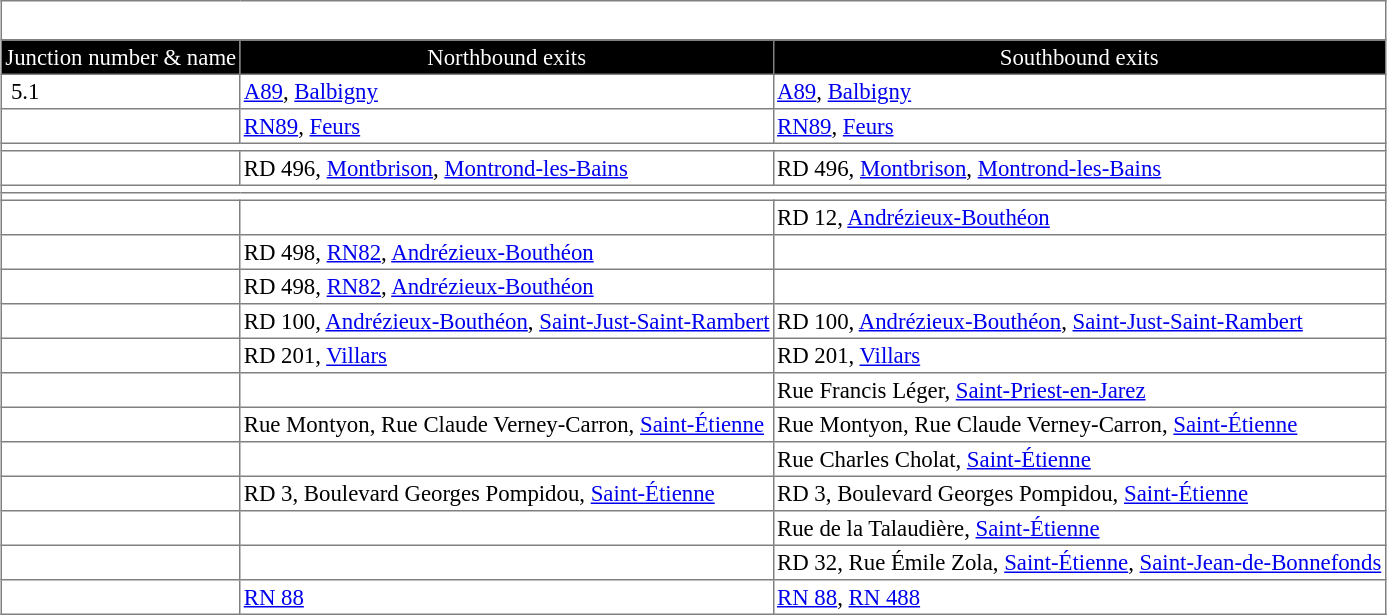<table border=1 cellpadding=2 style="margin-left:1em; margin-bottom: 1em; color: black; border-collapse: collapse; font-size: 95%;">
<tr align="center" bgcolor="FFFFFF" style="color: white;font-size:120%;">
<td colspan="3"><br>
</td>
</tr>
<tr align="center" bgcolor="000000" style="color: white">
<td>Junction number & name</td>
<td>Northbound exits</td>
<td>Southbound exits</td>
</tr>
<tr>
<td> 5.1</td>
<td><a href='#'>A89</a>, <a href='#'>Balbigny</a></td>
<td><a href='#'>A89</a>, <a href='#'>Balbigny</a></td>
</tr>
<tr>
<td></td>
<td><a href='#'>RN89</a>, <a href='#'>Feurs</a></td>
<td><a href='#'>RN89</a>, <a href='#'>Feurs</a></td>
</tr>
<tr>
<td colspan="3"></td>
</tr>
<tr>
<td></td>
<td>RD 496, <a href='#'>Montbrison</a>, <a href='#'>Montrond-les-Bains</a></td>
<td>RD 496, <a href='#'>Montbrison</a>, <a href='#'>Montrond-les-Bains</a></td>
</tr>
<tr>
<td colspan="3"></td>
</tr>
<tr>
<td colspan="3"></td>
</tr>
<tr>
<td></td>
<td></td>
<td>RD 12, <a href='#'>Andrézieux-Bouthéon</a></td>
</tr>
<tr>
<td></td>
<td>RD 498, <a href='#'>RN82</a>, <a href='#'>Andrézieux-Bouthéon</a></td>
<td></td>
</tr>
<tr>
<td></td>
<td>RD 498, <a href='#'>RN82</a>, <a href='#'>Andrézieux-Bouthéon</a></td>
<td></td>
</tr>
<tr>
<td></td>
<td>RD 100, <a href='#'>Andrézieux-Bouthéon</a>, <a href='#'>Saint-Just-Saint-Rambert</a></td>
<td>RD 100, <a href='#'>Andrézieux-Bouthéon</a>, <a href='#'>Saint-Just-Saint-Rambert</a></td>
</tr>
<tr>
<td></td>
<td>RD 201, <a href='#'>Villars</a></td>
<td>RD 201, <a href='#'>Villars</a></td>
</tr>
<tr>
<td></td>
<td></td>
<td>Rue Francis Léger, <a href='#'>Saint-Priest-en-Jarez</a></td>
</tr>
<tr>
<td></td>
<td>Rue Montyon, Rue Claude Verney-Carron, <a href='#'>Saint-Étienne</a></td>
<td>Rue Montyon, Rue Claude Verney-Carron, <a href='#'>Saint-Étienne</a></td>
</tr>
<tr>
<td></td>
<td></td>
<td>Rue Charles Cholat, <a href='#'>Saint-Étienne</a></td>
</tr>
<tr>
<td></td>
<td>RD 3, Boulevard Georges Pompidou, <a href='#'>Saint-Étienne</a></td>
<td>RD 3, Boulevard Georges Pompidou, <a href='#'>Saint-Étienne</a></td>
</tr>
<tr>
<td></td>
<td></td>
<td>Rue de la Talaudière, <a href='#'>Saint-Étienne</a></td>
</tr>
<tr>
<td></td>
<td></td>
<td>RD 32, Rue Émile Zola, <a href='#'>Saint-Étienne</a>, <a href='#'>Saint-Jean-de-Bonnefonds</a></td>
</tr>
<tr>
<td></td>
<td><a href='#'>RN 88</a></td>
<td><a href='#'>RN 88</a>, <a href='#'>RN 488</a></td>
</tr>
</table>
